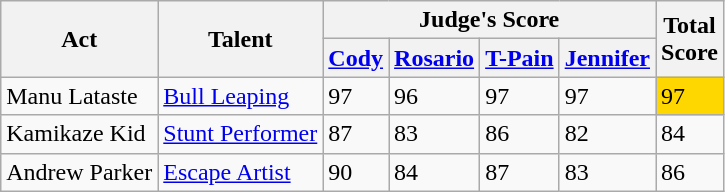<table class="wikitable">
<tr>
<th rowspan="2">Act</th>
<th rowspan="2">Talent</th>
<th colspan="4">Judge's Score</th>
<th rowspan="2">Total<br>Score</th>
</tr>
<tr>
<th><a href='#'>Cody</a></th>
<th><a href='#'>Rosario</a></th>
<th><a href='#'>T-Pain</a></th>
<th><a href='#'>Jennifer</a></th>
</tr>
<tr>
<td>Manu Lataste</td>
<td><a href='#'>Bull Leaping</a></td>
<td>97</td>
<td>96</td>
<td>97</td>
<td>97</td>
<td style="background:gold;">97</td>
</tr>
<tr>
<td>Kamikaze Kid</td>
<td><a href='#'>Stunt Performer</a></td>
<td>87</td>
<td>83</td>
<td>86</td>
<td>82</td>
<td>84</td>
</tr>
<tr>
<td>Andrew Parker</td>
<td><a href='#'>Escape Artist</a></td>
<td>90</td>
<td>84</td>
<td>87</td>
<td>83</td>
<td>86</td>
</tr>
</table>
